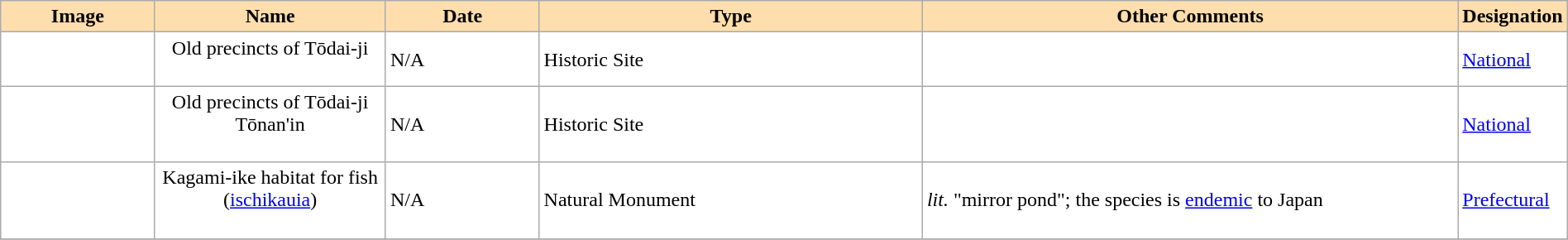<table class="wikitable sortable"  width="100%" style="background:#ffffff;">
<tr>
<th width="10%" align="left" style="background:#ffdead;" class="unsortable">Image</th>
<th width="15%" align="left" style="background:#ffdead;">Name</th>
<th width="10%" align="left" style="background:#ffdead;">Date</th>
<th width="25%" align="left" style="background:#ffdead;">Type</th>
<th width="35%" align="left" style="background:#ffdead;">Other Comments</th>
<th width="10%" align="left" style="background:#ffdead;">Designation</th>
</tr>
<tr>
<td></td>
<td align="center">Old precincts of Tōdai-ji<br><br><small></small></td>
<td>N/A</td>
<td>Historic Site</td>
<td></td>
<td><a href='#'>National</a></td>
</tr>
<tr>
<td></td>
<td align="center">Old precincts of Tōdai-ji Tōnan'in<br><br><small></small></td>
<td>N/A</td>
<td>Historic Site</td>
<td></td>
<td><a href='#'>National</a></td>
</tr>
<tr>
<td></td>
<td align="center">Kagami-ike habitat for fish (<a href='#'>ischikauia</a>)<br><br><small></small></td>
<td>N/A</td>
<td>Natural Monument</td>
<td><em>lit.</em> "mirror pond"; the species is <a href='#'>endemic</a> to Japan</td>
<td><a href='#'>Prefectural</a></td>
</tr>
<tr>
</tr>
</table>
